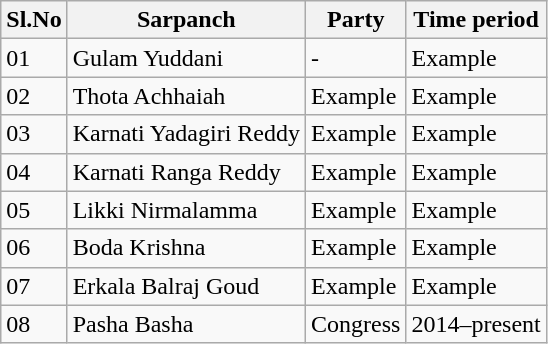<table class="wikitable">
<tr>
<th>Sl.No</th>
<th>Sarpanch</th>
<th>Party</th>
<th>Time period</th>
</tr>
<tr>
<td>01</td>
<td>Gulam Yuddani</td>
<td>-</td>
<td>Example</td>
</tr>
<tr>
<td>02</td>
<td>Thota Achhaiah</td>
<td>Example</td>
<td>Example</td>
</tr>
<tr>
<td>03</td>
<td>Karnati Yadagiri Reddy</td>
<td>Example</td>
<td>Example</td>
</tr>
<tr>
<td>04</td>
<td>Karnati Ranga Reddy</td>
<td>Example</td>
<td>Example</td>
</tr>
<tr>
<td>05</td>
<td>Likki Nirmalamma</td>
<td>Example</td>
<td>Example</td>
</tr>
<tr>
<td>06</td>
<td>Boda Krishna</td>
<td>Example</td>
<td>Example</td>
</tr>
<tr>
<td>07</td>
<td>Erkala Balraj Goud</td>
<td>Example</td>
<td>Example</td>
</tr>
<tr>
<td>08</td>
<td>Pasha Basha</td>
<td>Congress</td>
<td>2014–present</td>
</tr>
</table>
